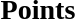<table width=100%>
<tr>
<td width=50% valign=top><br><h3>Points</h3>




</td>
</tr>
</table>
